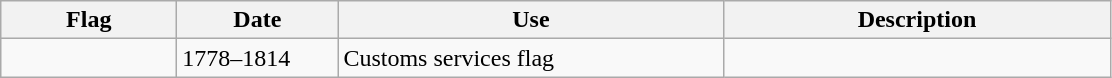<table class="wikitable">
<tr>
<th style="width:110px;">Flag</th>
<th style="width:100px;">Date</th>
<th style="width:250px;">Use</th>
<th style="width:250px;">Description</th>
</tr>
<tr>
<td></td>
<td>1778–1814</td>
<td>Customs services flag</td>
<td></td>
</tr>
</table>
